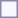<table style="border:1px solid #8888aa; background-color:#f7f8ff; padding:5px; font-size:95%; margin: 0px 12px 12px 0px;">
</table>
